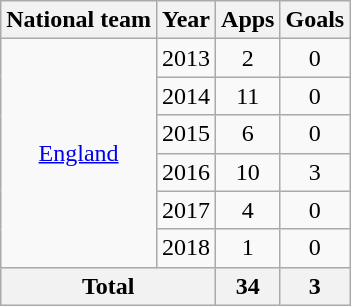<table class="wikitable" style="text-align: center;">
<tr>
<th>National team</th>
<th>Year</th>
<th>Apps</th>
<th>Goals</th>
</tr>
<tr>
<td rowspan=6><a href='#'>England</a></td>
<td>2013</td>
<td>2</td>
<td>0</td>
</tr>
<tr>
<td>2014</td>
<td>11</td>
<td>0</td>
</tr>
<tr>
<td>2015</td>
<td>6</td>
<td>0</td>
</tr>
<tr>
<td>2016</td>
<td>10</td>
<td>3</td>
</tr>
<tr>
<td>2017</td>
<td>4</td>
<td>0</td>
</tr>
<tr>
<td>2018</td>
<td>1</td>
<td>0</td>
</tr>
<tr>
<th colspan=2>Total</th>
<th>34</th>
<th>3</th>
</tr>
</table>
